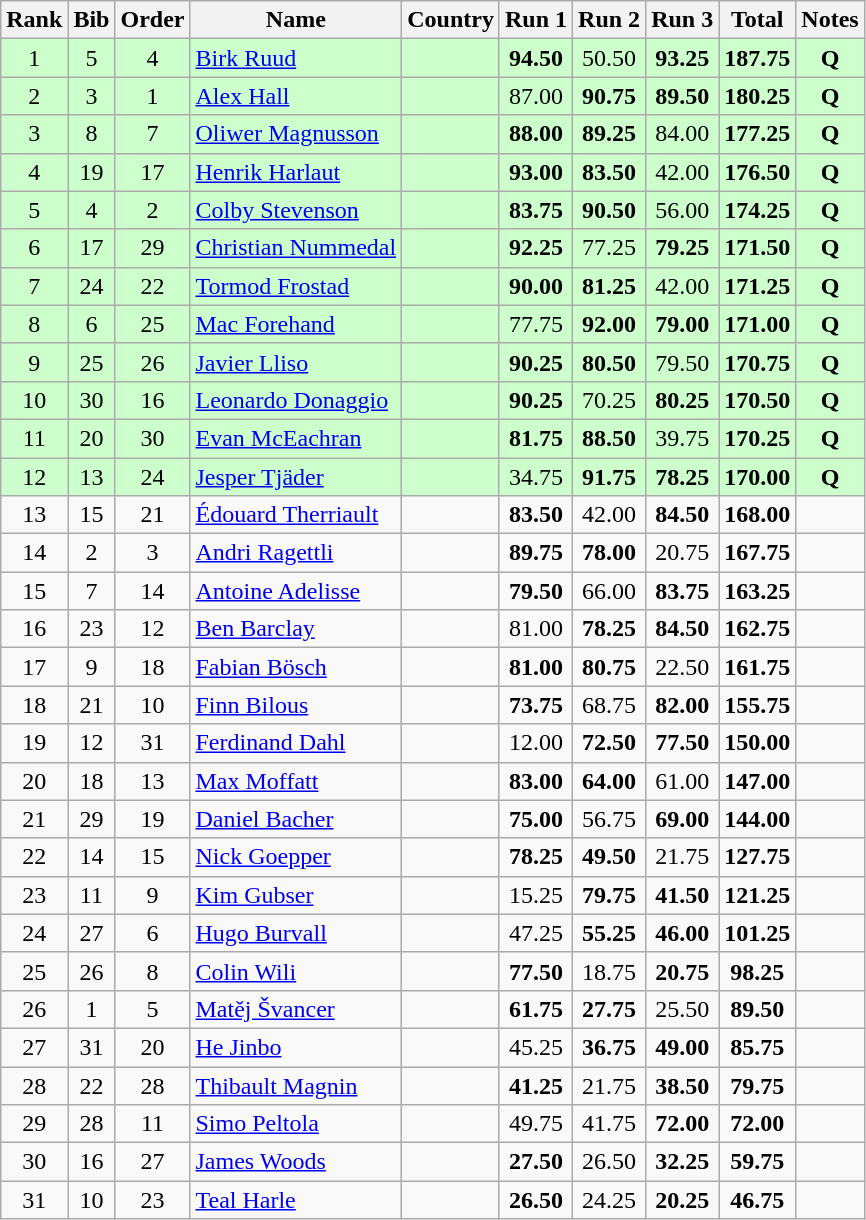<table class="wikitable sortable" style="text-align:center">
<tr>
<th>Rank</th>
<th>Bib</th>
<th>Order</th>
<th>Name</th>
<th>Country</th>
<th>Run 1</th>
<th>Run 2</th>
<th>Run 3</th>
<th>Total</th>
<th>Notes</th>
</tr>
<tr bgcolor=#ccffcc>
<td>1</td>
<td>5</td>
<td>4</td>
<td align=left><a href='#'>Birk Ruud</a></td>
<td align=left></td>
<td><strong>94.50</strong></td>
<td>50.50</td>
<td><strong>93.25</strong></td>
<td><strong>187.75</strong></td>
<td><strong>Q</strong></td>
</tr>
<tr bgcolor=#ccffcc>
<td>2</td>
<td>3</td>
<td>1</td>
<td align=left><a href='#'>Alex Hall</a></td>
<td align=left></td>
<td>87.00</td>
<td><strong>90.75</strong></td>
<td><strong>89.50</strong></td>
<td><strong>180.25</strong></td>
<td><strong>Q</strong></td>
</tr>
<tr bgcolor=#ccffcc>
<td>3</td>
<td>8</td>
<td>7</td>
<td align=left><a href='#'>Oliwer Magnusson</a></td>
<td align=left></td>
<td><strong>88.00</strong></td>
<td><strong>89.25</strong></td>
<td>84.00</td>
<td><strong>177.25</strong></td>
<td><strong>Q</strong></td>
</tr>
<tr bgcolor=#ccffcc>
<td>4</td>
<td>19</td>
<td>17</td>
<td align=left><a href='#'>Henrik Harlaut</a></td>
<td align=left></td>
<td><strong>93.00</strong></td>
<td><strong>83.50</strong></td>
<td>42.00</td>
<td><strong>176.50</strong></td>
<td><strong>Q</strong></td>
</tr>
<tr bgcolor=#ccffcc>
<td>5</td>
<td>4</td>
<td>2</td>
<td align=left><a href='#'>Colby Stevenson</a></td>
<td align=left></td>
<td><strong>83.75</strong></td>
<td><strong>90.50</strong></td>
<td>56.00</td>
<td><strong>174.25</strong></td>
<td><strong>Q</strong></td>
</tr>
<tr bgcolor=#ccffcc>
<td>6</td>
<td>17</td>
<td>29</td>
<td align=left><a href='#'>Christian Nummedal</a></td>
<td align=left></td>
<td><strong>92.25</strong></td>
<td>77.25</td>
<td><strong>79.25</strong></td>
<td><strong>171.50</strong></td>
<td><strong>Q</strong></td>
</tr>
<tr bgcolor=#ccffcc>
<td>7</td>
<td>24</td>
<td>22</td>
<td align=left><a href='#'>Tormod Frostad</a></td>
<td align=left></td>
<td><strong>90.00</strong></td>
<td><strong>81.25</strong></td>
<td>42.00</td>
<td><strong>171.25</strong></td>
<td><strong>Q</strong></td>
</tr>
<tr bgcolor=#ccffcc>
<td>8</td>
<td>6</td>
<td>25</td>
<td align=left><a href='#'>Mac Forehand</a></td>
<td align=left></td>
<td>77.75</td>
<td><strong>92.00</strong></td>
<td><strong>79.00</strong></td>
<td><strong>171.00</strong></td>
<td><strong>Q</strong></td>
</tr>
<tr bgcolor=#ccffcc>
<td>9</td>
<td>25</td>
<td>26</td>
<td align=left><a href='#'>Javier Lliso</a></td>
<td align=left></td>
<td><strong>90.25</strong></td>
<td><strong>80.50</strong></td>
<td>79.50</td>
<td><strong>170.75</strong></td>
<td><strong>Q</strong></td>
</tr>
<tr bgcolor=#ccffcc>
<td>10</td>
<td>30</td>
<td>16</td>
<td align=left><a href='#'>Leonardo Donaggio</a></td>
<td align=left></td>
<td><strong>90.25</strong></td>
<td>70.25</td>
<td><strong>80.25</strong></td>
<td><strong>170.50</strong></td>
<td><strong>Q</strong></td>
</tr>
<tr bgcolor=#ccffcc>
<td>11</td>
<td>20</td>
<td>30</td>
<td align=left><a href='#'>Evan McEachran</a></td>
<td align=left></td>
<td><strong>81.75</strong></td>
<td><strong>88.50</strong></td>
<td>39.75</td>
<td><strong>170.25</strong></td>
<td><strong>Q</strong></td>
</tr>
<tr bgcolor=#ccffcc>
<td>12</td>
<td>13</td>
<td>24</td>
<td align=left><a href='#'>Jesper Tjäder</a></td>
<td align=left></td>
<td>34.75</td>
<td><strong>91.75</strong></td>
<td><strong>78.25</strong></td>
<td><strong>170.00</strong></td>
<td><strong>Q</strong></td>
</tr>
<tr>
<td>13</td>
<td>15</td>
<td>21</td>
<td align=left><a href='#'>Édouard Therriault</a></td>
<td align=left></td>
<td><strong>83.50</strong></td>
<td>42.00</td>
<td><strong>84.50</strong></td>
<td><strong>168.00</strong></td>
<td></td>
</tr>
<tr>
<td>14</td>
<td>2</td>
<td>3</td>
<td align=left><a href='#'>Andri Ragettli</a></td>
<td align=left></td>
<td><strong>89.75</strong></td>
<td><strong>78.00</strong></td>
<td>20.75</td>
<td><strong>167.75</strong></td>
<td></td>
</tr>
<tr>
<td>15</td>
<td>7</td>
<td>14</td>
<td align=left><a href='#'>Antoine Adelisse</a></td>
<td align=left></td>
<td><strong>79.50</strong></td>
<td>66.00</td>
<td><strong>83.75</strong></td>
<td><strong>163.25</strong></td>
<td></td>
</tr>
<tr>
<td>16</td>
<td>23</td>
<td>12</td>
<td align=left><a href='#'>Ben Barclay</a></td>
<td align=left></td>
<td>81.00</td>
<td><strong>78.25</strong></td>
<td><strong>84.50</strong></td>
<td><strong>162.75</strong></td>
<td></td>
</tr>
<tr>
<td>17</td>
<td>9</td>
<td>18</td>
<td align=left><a href='#'>Fabian Bösch</a></td>
<td align=left></td>
<td><strong>81.00</strong></td>
<td><strong>80.75</strong></td>
<td>22.50</td>
<td><strong>161.75</strong></td>
<td></td>
</tr>
<tr>
<td>18</td>
<td>21</td>
<td>10</td>
<td align=left><a href='#'>Finn Bilous</a></td>
<td align=left></td>
<td><strong>73.75</strong></td>
<td>68.75</td>
<td><strong>82.00</strong></td>
<td><strong>155.75</strong></td>
<td></td>
</tr>
<tr>
<td>19</td>
<td>12</td>
<td>31</td>
<td align=left><a href='#'>Ferdinand Dahl</a></td>
<td align=left></td>
<td>12.00</td>
<td><strong>72.50</strong></td>
<td><strong>77.50</strong></td>
<td><strong>150.00</strong></td>
<td></td>
</tr>
<tr>
<td>20</td>
<td>18</td>
<td>13</td>
<td align=left><a href='#'>Max Moffatt</a></td>
<td align=left></td>
<td><strong>83.00</strong></td>
<td><strong>64.00</strong></td>
<td>61.00</td>
<td><strong>147.00</strong></td>
<td></td>
</tr>
<tr>
<td>21</td>
<td>29</td>
<td>19</td>
<td align=left><a href='#'>Daniel Bacher</a></td>
<td align=left></td>
<td><strong>75.00</strong></td>
<td>56.75</td>
<td><strong>69.00</strong></td>
<td><strong>144.00</strong></td>
<td></td>
</tr>
<tr>
<td>22</td>
<td>14</td>
<td>15</td>
<td align=left><a href='#'>Nick Goepper</a></td>
<td align=left></td>
<td><strong>78.25</strong></td>
<td><strong>49.50</strong></td>
<td>21.75</td>
<td><strong>127.75</strong></td>
<td></td>
</tr>
<tr>
<td>23</td>
<td>11</td>
<td>9</td>
<td align=left><a href='#'>Kim Gubser</a></td>
<td align=left></td>
<td>15.25</td>
<td><strong>79.75</strong></td>
<td><strong>41.50</strong></td>
<td><strong>121.25</strong></td>
<td></td>
</tr>
<tr>
<td>24</td>
<td>27</td>
<td>6</td>
<td align=left><a href='#'>Hugo Burvall</a></td>
<td align=left></td>
<td>47.25</td>
<td><strong>55.25</strong></td>
<td><strong>46.00</strong></td>
<td><strong>101.25</strong></td>
<td></td>
</tr>
<tr>
<td>25</td>
<td>26</td>
<td>8</td>
<td align=left><a href='#'>Colin Wili</a></td>
<td align=left></td>
<td><strong>77.50</strong></td>
<td>18.75</td>
<td><strong>20.75</strong></td>
<td><strong>98.25</strong></td>
<td></td>
</tr>
<tr>
<td>26</td>
<td>1</td>
<td>5</td>
<td align=left><a href='#'>Matěj Švancer</a></td>
<td align=left></td>
<td><strong>61.75</strong></td>
<td><strong>27.75</strong></td>
<td>25.50</td>
<td><strong>89.50</strong></td>
<td></td>
</tr>
<tr>
<td>27</td>
<td>31</td>
<td>20</td>
<td align=left><a href='#'>He Jinbo</a></td>
<td align=left></td>
<td>45.25</td>
<td><strong>36.75</strong></td>
<td><strong>49.00</strong></td>
<td><strong>85.75</strong></td>
<td></td>
</tr>
<tr>
<td>28</td>
<td>22</td>
<td>28</td>
<td align=left><a href='#'>Thibault Magnin</a></td>
<td align=left></td>
<td><strong>41.25</strong></td>
<td>21.75</td>
<td><strong>38.50</strong></td>
<td><strong>79.75</strong></td>
<td></td>
</tr>
<tr>
<td>29</td>
<td>28</td>
<td>11</td>
<td align=left><a href='#'>Simo Peltola</a></td>
<td align=left></td>
<td>49.75</td>
<td>41.75</td>
<td><strong>72.00</strong></td>
<td><strong>72.00</strong></td>
<td></td>
</tr>
<tr>
<td>30</td>
<td>16</td>
<td>27</td>
<td align=left><a href='#'>James Woods</a></td>
<td align=left></td>
<td><strong>27.50</strong></td>
<td>26.50</td>
<td><strong>32.25</strong></td>
<td><strong>59.75</strong></td>
<td></td>
</tr>
<tr>
<td>31</td>
<td>10</td>
<td>23</td>
<td align=left><a href='#'>Teal Harle</a></td>
<td align=left></td>
<td><strong>26.50</strong></td>
<td>24.25</td>
<td><strong>20.25</strong></td>
<td><strong>46.75</strong></td>
<td></td>
</tr>
</table>
